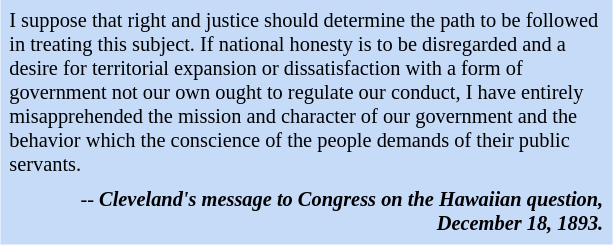<table class="toccolours" style="float: right; margin-left: 1em; margin-right: 2em; font-size: 85%; background:#c6dbf7; color:black; width:30em; max-width: 40%;" cellspacing="5">
<tr>
<td style="text-align: left;">I suppose that right and justice should determine the path to be followed in treating this subject. If national honesty is to be disregarded and a desire for territorial expansion or dissatisfaction with a form of government not our own ought to regulate our conduct, I have entirely misapprehended the mission and character of our government and the behavior which the conscience of the people demands of their public servants.</td>
</tr>
<tr>
<td style="text-align: right;">-- <strong><em>Cleveland's message to Congress on the Hawaiian question,<strong> December 18, 1893<em>.</td>
</tr>
</table>
